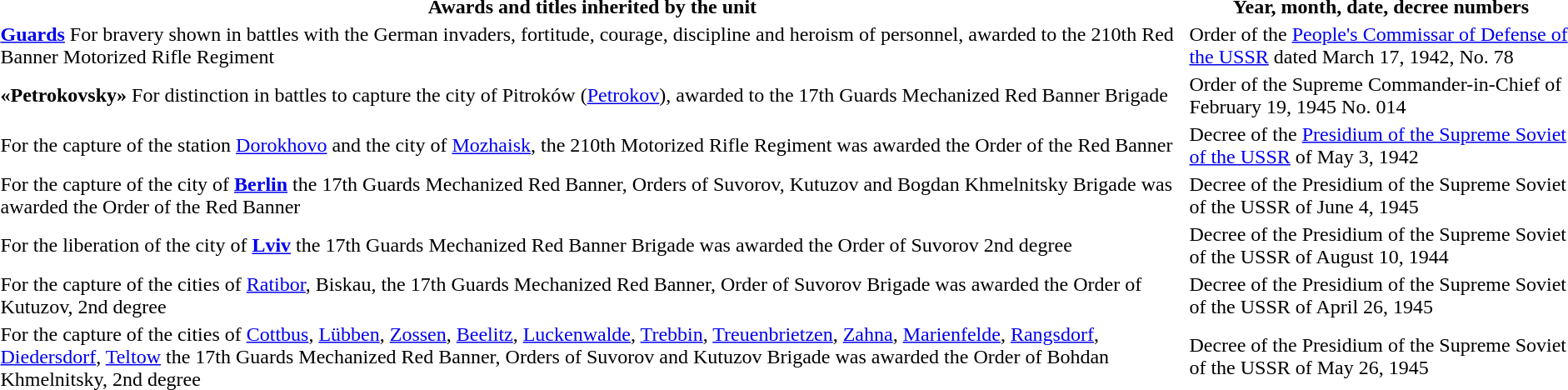<table>
<tr>
<th>Awards and titles inherited by the unit</th>
<th>Year, month, date, decree numbers</th>
</tr>
<tr>
<td> <strong><a href='#'>Guards</a></strong> For bravery shown in battles with the German invaders, fortitude, courage, discipline and heroism of personnel, awarded to the 210th Red Banner Motorized Rifle Regiment</td>
<td>Order of the <a href='#'>People's Commissar of Defense of the USSR</a> dated March 17, 1942, No. 78</td>
</tr>
<tr>
<td><strong>«Petrokovsky»</strong> For distinction in battles to capture the city of Pitroków (<a href='#'>Petrokov</a>), awarded to the 17th Guards Mechanized Red Banner Brigade</td>
<td>Order of the Supreme Commander-in-Chief of February 19, 1945 No. 014</td>
</tr>
<tr>
<td> For the capture of the station <a href='#'>Dorokhovo</a> and the city of <a href='#'>Mozhaisk</a>, the 210th Motorized Rifle Regiment was awarded the Order of the Red Banner</td>
<td>Decree of the <a href='#'>Presidium of the Supreme Soviet of the USSR</a> of May 3, 1942</td>
</tr>
<tr>
<td> For the capture of the city of <strong><a href='#'>Berlin</a></strong> the 17th Guards Mechanized Red Banner, Orders of Suvorov, Kutuzov and Bogdan Khmelnitsky Brigade was awarded the Order of the Red Banner</td>
<td>Decree of the Presidium of the Supreme Soviet of the USSR of June 4, 1945</td>
</tr>
<tr>
<td> For the liberation of the city of <strong><a href='#'>Lviv</a></strong> the 17th Guards Mechanized Red Banner Brigade was awarded the Order of Suvorov 2nd degree</td>
<td>Decree of the Presidium of the Supreme Soviet of the USSR of August 10, 1944</td>
</tr>
<tr>
<td> For the capture of the cities of <a href='#'>Ratibor</a>, Biskau, the 17th Guards Mechanized Red Banner, Order of Suvorov Brigade was awarded the Order of Kutuzov, 2nd degree</td>
<td>Decree of the Presidium of the Supreme Soviet of the USSR of April 26, 1945</td>
</tr>
<tr>
<td> For the capture of the cities of <a href='#'>Cottbus</a>, <a href='#'>Lübben</a>, <a href='#'>Zossen</a>, <a href='#'>Beelitz</a>, <a href='#'>Luckenwalde</a>, <a href='#'>Trebbin</a>, <a href='#'>Treuenbrietzen</a>, <a href='#'>Zahna</a>, <a href='#'>Marienfelde</a>, <a href='#'>Rangsdorf</a>, <a href='#'>Diedersdorf</a>, <a href='#'>Teltow</a> the 17th Guards Mechanized Red Banner, Orders of Suvorov and Kutuzov Brigade was awarded the Order of Bohdan Khmelnitsky, 2nd degree</td>
<td>Decree of the Presidium of the Supreme Soviet of the USSR of May 26, 1945</td>
</tr>
</table>
